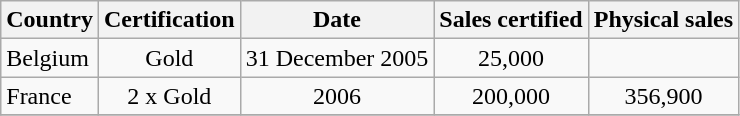<table class="wikitable sortable">
<tr>
<th bgcolor="#ebf5ff">Country</th>
<th bgcolor="#ebf5ff">Certification</th>
<th bgcolor="#ebf5ff">Date</th>
<th bgcolor="#ebf5ff">Sales certified</th>
<th bgcolor="#ebf5ff">Physical sales</th>
</tr>
<tr>
<td>Belgium</td>
<td align="center">Gold</td>
<td align="center">31 December 2005</td>
<td align="center">25,000</td>
<td align="center"></td>
</tr>
<tr>
<td>France</td>
<td align="center">2 x Gold</td>
<td align="center">2006</td>
<td align="center">200,000</td>
<td align="center">356,900</td>
</tr>
<tr>
</tr>
</table>
